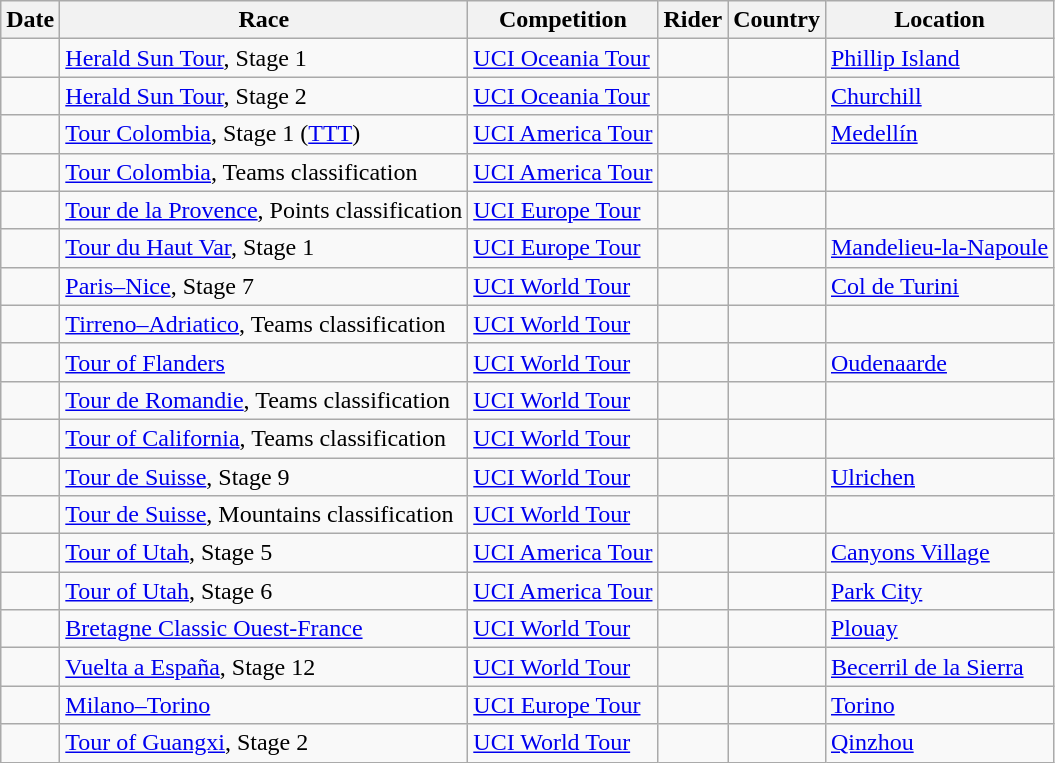<table class="wikitable sortable">
<tr>
<th>Date</th>
<th>Race</th>
<th>Competition</th>
<th>Rider</th>
<th>Country</th>
<th>Location</th>
</tr>
<tr>
<td></td>
<td><a href='#'>Herald Sun Tour</a>, Stage 1</td>
<td><a href='#'>UCI Oceania Tour</a></td>
<td></td>
<td></td>
<td><a href='#'>Phillip Island</a></td>
</tr>
<tr>
<td></td>
<td><a href='#'>Herald Sun Tour</a>, Stage 2</td>
<td><a href='#'>UCI Oceania Tour</a></td>
<td></td>
<td></td>
<td><a href='#'>Churchill</a></td>
</tr>
<tr>
<td></td>
<td><a href='#'>Tour Colombia</a>, Stage 1 (<a href='#'>TTT</a>)</td>
<td><a href='#'>UCI America Tour</a></td>
<td align="center"></td>
<td></td>
<td><a href='#'>Medellín</a></td>
</tr>
<tr>
<td></td>
<td><a href='#'>Tour Colombia</a>, Teams classification</td>
<td><a href='#'>UCI America Tour</a></td>
<td align="center"></td>
<td></td>
<td></td>
</tr>
<tr>
<td></td>
<td><a href='#'>Tour de la Provence</a>, Points classification</td>
<td><a href='#'>UCI Europe Tour</a></td>
<td></td>
<td></td>
<td></td>
</tr>
<tr>
<td></td>
<td><a href='#'>Tour du Haut Var</a>, Stage 1</td>
<td><a href='#'>UCI Europe Tour</a></td>
<td></td>
<td></td>
<td><a href='#'>Mandelieu-la-Napoule</a></td>
</tr>
<tr>
<td></td>
<td><a href='#'>Paris–Nice</a>, Stage 7</td>
<td><a href='#'>UCI World Tour</a></td>
<td></td>
<td></td>
<td><a href='#'>Col de Turini</a></td>
</tr>
<tr>
<td></td>
<td><a href='#'>Tirreno–Adriatico</a>, Teams classification</td>
<td><a href='#'>UCI World Tour</a></td>
<td align="center"></td>
<td></td>
<td></td>
</tr>
<tr>
<td></td>
<td><a href='#'>Tour of Flanders</a></td>
<td><a href='#'>UCI World Tour</a></td>
<td></td>
<td></td>
<td><a href='#'>Oudenaarde</a></td>
</tr>
<tr>
<td></td>
<td><a href='#'>Tour de Romandie</a>, Teams classification</td>
<td><a href='#'>UCI World Tour</a></td>
<td align="center"></td>
<td></td>
<td></td>
</tr>
<tr>
<td></td>
<td><a href='#'>Tour of California</a>, Teams classification</td>
<td><a href='#'>UCI World Tour</a></td>
<td align="center"></td>
<td></td>
<td></td>
</tr>
<tr>
<td></td>
<td><a href='#'>Tour de Suisse</a>, Stage 9</td>
<td><a href='#'>UCI World Tour</a></td>
<td></td>
<td></td>
<td><a href='#'>Ulrichen</a></td>
</tr>
<tr>
<td></td>
<td><a href='#'>Tour de Suisse</a>, Mountains classification</td>
<td><a href='#'>UCI World Tour</a></td>
<td></td>
<td></td>
<td></td>
</tr>
<tr>
<td></td>
<td><a href='#'>Tour of Utah</a>, Stage 5</td>
<td><a href='#'>UCI America Tour</a></td>
<td></td>
<td></td>
<td><a href='#'>Canyons Village</a></td>
</tr>
<tr>
<td></td>
<td><a href='#'>Tour of Utah</a>, Stage 6</td>
<td><a href='#'>UCI America Tour</a></td>
<td></td>
<td></td>
<td><a href='#'>Park City</a></td>
</tr>
<tr>
<td></td>
<td><a href='#'>Bretagne Classic Ouest-France</a></td>
<td><a href='#'>UCI World Tour</a></td>
<td></td>
<td></td>
<td><a href='#'>Plouay</a></td>
</tr>
<tr>
<td></td>
<td><a href='#'>Vuelta a España</a>, Stage 12</td>
<td><a href='#'>UCI World Tour</a></td>
<td></td>
<td></td>
<td><a href='#'>Becerril de la Sierra</a></td>
</tr>
<tr>
<td></td>
<td><a href='#'>Milano–Torino</a></td>
<td><a href='#'>UCI Europe Tour</a></td>
<td></td>
<td></td>
<td><a href='#'>Torino</a></td>
</tr>
<tr>
<td></td>
<td><a href='#'>Tour of Guangxi</a>, Stage 2</td>
<td><a href='#'>UCI World Tour</a></td>
<td></td>
<td></td>
<td><a href='#'>Qinzhou</a></td>
</tr>
</table>
